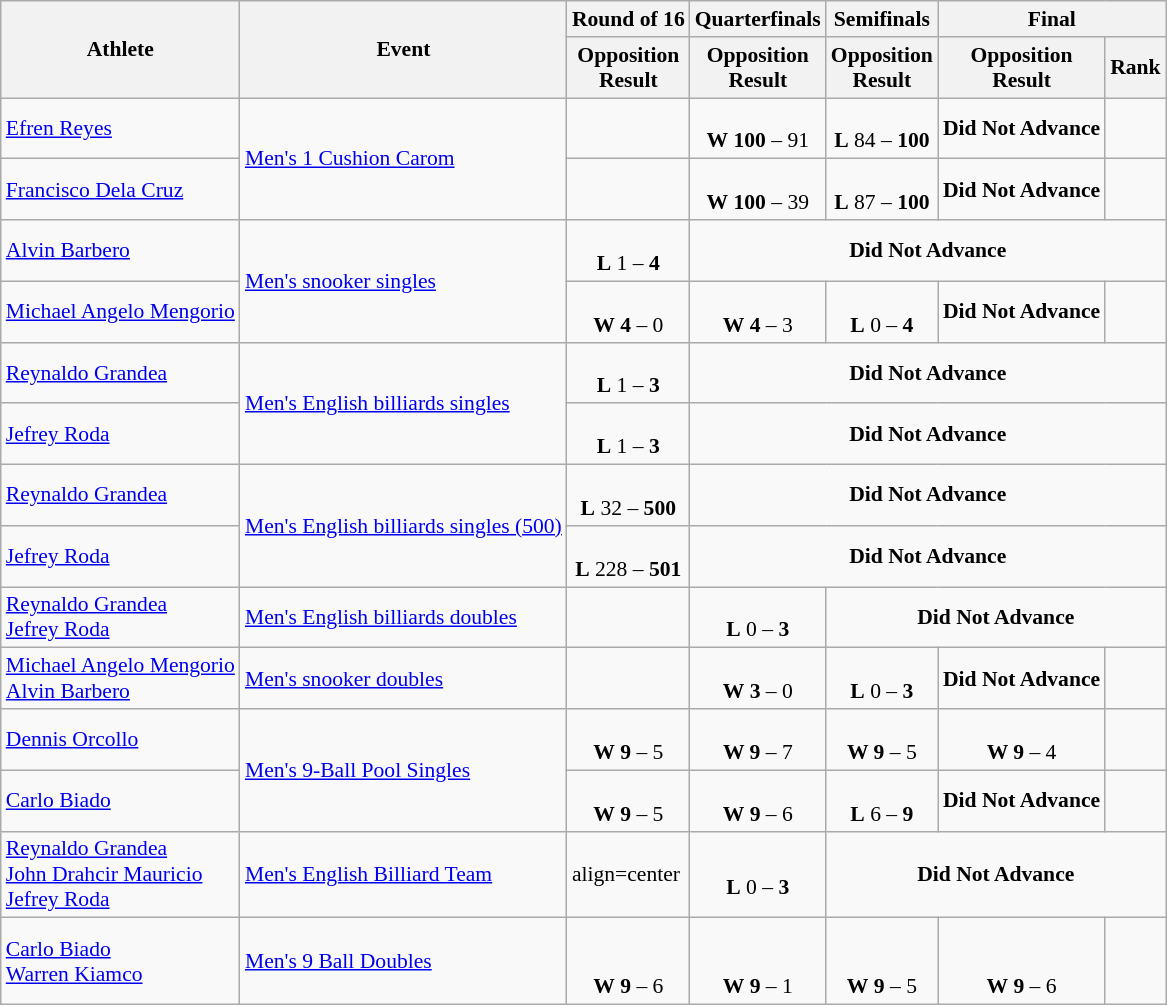<table class=wikitable style="font-size:90%">
<tr>
<th rowspan=2>Athlete</th>
<th rowspan=2>Event</th>
<th>Round of 16</th>
<th>Quarterfinals</th>
<th>Semifinals</th>
<th colspan=2>Final</th>
</tr>
<tr>
<th>Opposition<br>Result</th>
<th>Opposition<br>Result</th>
<th>Opposition<br>Result</th>
<th>Opposition<br>Result</th>
<th>Rank</th>
</tr>
<tr>
<td><a href='#'>Efren Reyes</a></td>
<td rowspan=2><a href='#'>Men's 1 Cushion Carom</a></td>
<td></td>
<td align=center> <br> <strong>W</strong> <strong>100</strong> – 91</td>
<td align=center> <br><strong>L</strong> 84 – <strong>100</strong></td>
<td align=center><strong>Did Not Advance</strong></td>
<td align=center></td>
</tr>
<tr>
<td><a href='#'>Francisco Dela Cruz</a></td>
<td></td>
<td align=center> <br> <strong>W</strong> <strong>100</strong> – 39</td>
<td align=center> <br> <strong>L</strong> 87 – <strong>100</strong></td>
<td align=center><strong>Did Not Advance</strong></td>
<td align=center></td>
</tr>
<tr>
<td><a href='#'>Alvin Barbero</a></td>
<td rowspan=2><a href='#'>Men's snooker singles</a></td>
<td align=center> <br> <strong>L</strong> 1 – <strong>4</strong></td>
<td align=center colspan=4><strong>Did Not Advance</strong></td>
</tr>
<tr>
<td><a href='#'>Michael Angelo Mengorio</a></td>
<td align=center> <br> <strong>W</strong> <strong>4</strong> – 0</td>
<td align=center> <br> <strong>W</strong> <strong>4</strong> – 3</td>
<td align=center> <br> <strong>L</strong> 0 – <strong>4</strong></td>
<td align=center><strong>Did Not Advance</strong></td>
<td align=center></td>
</tr>
<tr>
<td><a href='#'>Reynaldo Grandea</a></td>
<td rowspan=2><a href='#'>Men's English billiards singles</a></td>
<td align=center> <br> <strong>L</strong> 1 – <strong>3</strong></td>
<td align=center colspan=4><strong>Did Not Advance</strong></td>
</tr>
<tr>
<td><a href='#'>Jefrey Roda</a></td>
<td align=center> <br> <strong>L</strong> 1 – <strong>3</strong></td>
<td align=center colspan=4><strong>Did Not Advance</strong></td>
</tr>
<tr>
<td><a href='#'>Reynaldo Grandea</a></td>
<td rowspan=2><a href='#'>Men's English billiards singles (500)</a></td>
<td align=center> <br> <strong>L</strong> 32 – <strong>500</strong></td>
<td align=center colspan=4><strong>Did Not Advance</strong></td>
</tr>
<tr>
<td><a href='#'>Jefrey Roda</a></td>
<td align=center> <br> <strong>L</strong> 228 – <strong>501</strong></td>
<td align=center colspan=4><strong>Did Not Advance</strong></td>
</tr>
<tr>
<td><a href='#'>Reynaldo Grandea</a><br><a href='#'>Jefrey Roda</a></td>
<td><a href='#'>Men's English billiards doubles</a></td>
<td></td>
<td align=center> <br> <strong>L</strong> 0 – <strong>3</strong></td>
<td align=center colspan=3><strong>Did Not Advance</strong></td>
</tr>
<tr>
<td><a href='#'>Michael Angelo Mengorio</a><br><a href='#'>Alvin Barbero</a></td>
<td><a href='#'>Men's snooker doubles</a></td>
<td></td>
<td align=center> <br> <strong>W</strong> <strong>3</strong> – 0</td>
<td align=center> <br> <strong>L</strong> 0 – <strong>3</strong></td>
<td align=center><strong>Did Not Advance</strong></td>
<td align=center></td>
</tr>
<tr>
<td><a href='#'>Dennis Orcollo</a></td>
<td rowspan=2><a href='#'>Men's 9-Ball Pool Singles</a></td>
<td align=center> <br> <strong>W</strong> <strong>9</strong> – 5</td>
<td align=center> <br> <strong>W 9</strong> – 7</td>
<td align=center> <br> <strong>W 9</strong> – 5</td>
<td align=center> <br> <strong>W 9</strong> – 4</td>
<td align=center></td>
</tr>
<tr>
<td><a href='#'>Carlo Biado</a></td>
<td align=center> <br> <strong>W</strong> <strong>9</strong> – 5</td>
<td align=center> <br> <strong>W</strong> <strong>9</strong> – 6</td>
<td align=center> <br> <strong>L</strong> 6 – <strong>9</strong></td>
<td align=center><strong>Did Not Advance</strong></td>
<td align=center></td>
</tr>
<tr>
<td><a href='#'>Reynaldo Grandea</a><br><a href='#'>John Drahcir Mauricio</a><br><a href='#'>Jefrey Roda</a></td>
<td><a href='#'>Men's English Billiard Team</a></td>
<td>align=center </td>
<td align=center> <br> <strong>L</strong> 0 – <strong>3</strong></td>
<td align=center colspan=3><strong>Did Not Advance</strong></td>
</tr>
<tr>
<td><a href='#'>Carlo Biado</a><br><a href='#'>Warren Kiamco</a></td>
<td><a href='#'>Men's 9 Ball Doubles</a></td>
<td align=center> <br>  <br> <strong>W</strong> <strong>9</strong> – 6</td>
<td align=center> <br>  <br> <strong>W</strong> <strong>9</strong> – 1</td>
<td align=center> <br>  <br> <strong>W</strong> <strong>9</strong> – 5</td>
<td align=center> <br>  <br> <strong>W</strong> <strong>9</strong> – 6</td>
<td align=center></td>
</tr>
</table>
